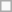<table class="wikitable" style="white-space:nowrap;">
<tr>
<td></td>
</tr>
</table>
